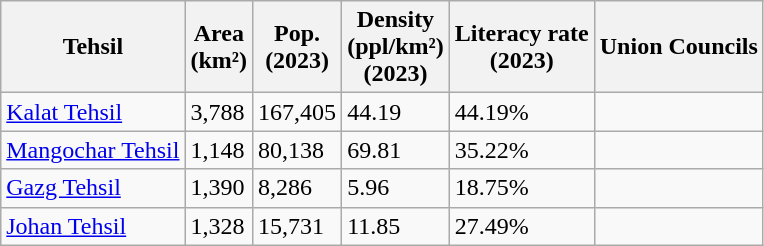<table class="wikitable sortable static-row-numbers static-row-header-hash">
<tr>
<th>Tehsil</th>
<th>Area<br>(km²)</th>
<th>Pop.<br>(2023)</th>
<th>Density<br>(ppl/km²)<br>(2023)</th>
<th>Literacy rate<br>(2023)</th>
<th>Union Councils</th>
</tr>
<tr>
<td><a href='#'>Kalat Tehsil</a></td>
<td>3,788</td>
<td>167,405</td>
<td>44.19</td>
<td>44.19%</td>
<td></td>
</tr>
<tr>
<td><a href='#'>Mangochar Tehsil</a></td>
<td>1,148</td>
<td>80,138</td>
<td>69.81</td>
<td>35.22%</td>
<td></td>
</tr>
<tr>
<td><a href='#'>Gazg Tehsil</a></td>
<td>1,390</td>
<td>8,286</td>
<td>5.96</td>
<td>18.75%</td>
<td></td>
</tr>
<tr>
<td><a href='#'>Johan Tehsil</a></td>
<td>1,328</td>
<td>15,731</td>
<td>11.85</td>
<td>27.49%</td>
<td></td>
</tr>
</table>
